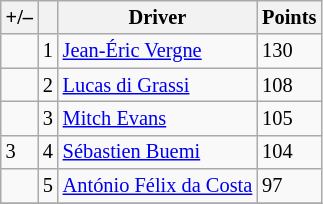<table class="wikitable" style="font-size: 85%">
<tr>
<th scope="col">+/–</th>
<th scope="col"></th>
<th scope="col">Driver</th>
<th scope="col">Points</th>
</tr>
<tr>
<td align="left"></td>
<td align="center">1</td>
<td> <a href='#'>Jean-Éric Vergne</a></td>
<td align="left">130</td>
</tr>
<tr>
<td align="left"></td>
<td align="center">2</td>
<td> <a href='#'>Lucas di Grassi</a></td>
<td align="left">108</td>
</tr>
<tr>
<td align="left"></td>
<td align="center">3</td>
<td> <a href='#'>Mitch Evans</a></td>
<td align="left">105</td>
</tr>
<tr>
<td align="left"> 3</td>
<td align="center">4</td>
<td> <a href='#'>Sébastien Buemi</a></td>
<td align="left">104</td>
</tr>
<tr>
<td align="left"></td>
<td align="center">5</td>
<td> <a href='#'>António Félix da Costa</a></td>
<td align="left">97</td>
</tr>
<tr>
</tr>
</table>
